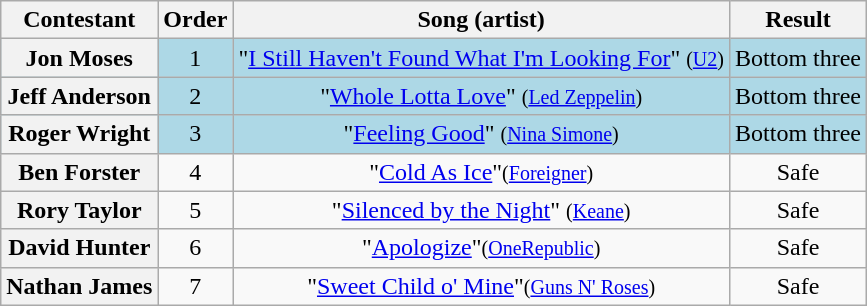<table class="wikitable plainrowheaders" style="text-align:center;">
<tr>
<th scope="col">Contestant</th>
<th scope="col">Order</th>
<th scope="col">Song (artist)</th>
<th scope="col">Result</th>
</tr>
<tr style="background:lightblue;">
<th scope="row">Jon Moses</th>
<td>1</td>
<td>"<a href='#'>I Still Haven't Found What I'm Looking For</a>" <small>(<a href='#'>U2</a>)</small></td>
<td>Bottom three</td>
</tr>
<tr style="background:lightblue;">
<th scope="row">Jeff Anderson</th>
<td>2</td>
<td>"<a href='#'>Whole Lotta Love</a>" <small>(<a href='#'>Led Zeppelin</a>)</small></td>
<td>Bottom three</td>
</tr>
<tr style="background:lightblue;">
<th scope="row">Roger Wright</th>
<td>3</td>
<td>"<a href='#'>Feeling Good</a>" <small>(<a href='#'>Nina Simone</a>)</small></td>
<td>Bottom three</td>
</tr>
<tr>
<th scope="row">Ben Forster</th>
<td>4</td>
<td>"<a href='#'>Cold As Ice</a>"<small>(<a href='#'>Foreigner</a>)</small></td>
<td>Safe</td>
</tr>
<tr>
<th scope="row">Rory Taylor</th>
<td>5</td>
<td>"<a href='#'>Silenced by the Night</a>" <small>(<a href='#'>Keane</a>)</small></td>
<td>Safe</td>
</tr>
<tr>
<th scope="row">David Hunter</th>
<td>6</td>
<td>"<a href='#'>Apologize</a>"<small>(<a href='#'>OneRepublic</a>)</small></td>
<td>Safe</td>
</tr>
<tr>
<th scope="row">Nathan James</th>
<td>7</td>
<td>"<a href='#'>Sweet Child o' Mine</a>"<small>(<a href='#'>Guns N' Roses</a>)</small></td>
<td>Safe</td>
</tr>
</table>
